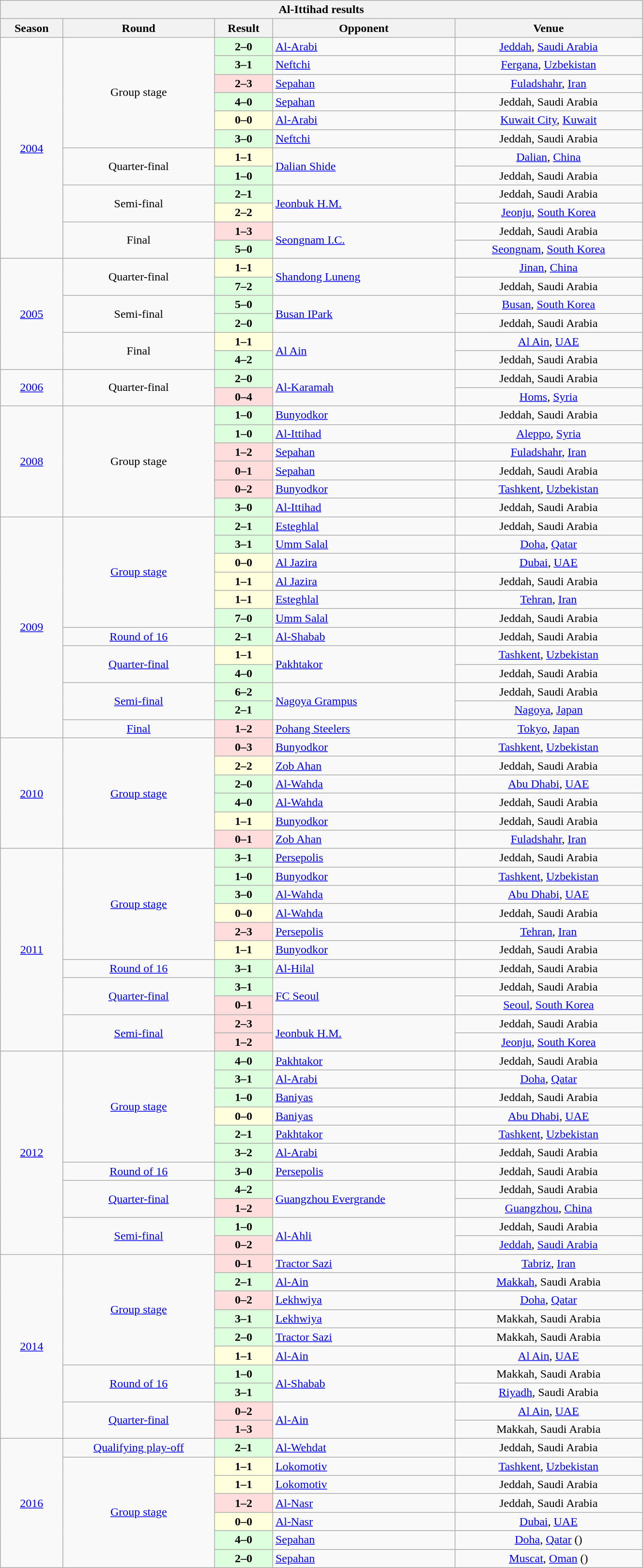<table class="wikitable" style="width:70%;">
<tr>
<th colspan=5>Al-Ittihad results</th>
</tr>
<tr>
<th>Season</th>
<th>Round</th>
<th>Result</th>
<th>Opponent</th>
<th>Venue</th>
</tr>
<tr align=center>
<td rowspan="12" style="text-align:center;"><a href='#'>2004</a></td>
<td rowspan="6">Group stage</td>
<td style="background:#dfd;"><strong>2–0</strong></td>
<td align=left> <a href='#'>Al-Arabi</a></td>
<td><a href='#'>Jeddah</a>, <a href='#'>Saudi Arabia</a></td>
</tr>
<tr align=center>
<td style="background:#dfd;"><strong>3–1</strong></td>
<td align=left> <a href='#'>Neftchi</a></td>
<td><a href='#'>Fergana</a>, <a href='#'>Uzbekistan</a></td>
</tr>
<tr align=center>
<td style="background:#fdd;"><strong>2–3</strong></td>
<td align=left> <a href='#'>Sepahan</a></td>
<td><a href='#'>Fuladshahr</a>, <a href='#'>Iran</a></td>
</tr>
<tr align=center>
<td style="background:#dfd;"><strong>4–0</strong></td>
<td align=left> <a href='#'>Sepahan</a></td>
<td>Jeddah, Saudi Arabia</td>
</tr>
<tr align=center>
<td style="background:#ffd;"><strong>0–0</strong></td>
<td align=left> <a href='#'>Al-Arabi</a></td>
<td><a href='#'>Kuwait City</a>, <a href='#'>Kuwait</a></td>
</tr>
<tr align=center>
<td style="background:#dfd;"><strong>3–0</strong></td>
<td align=left> <a href='#'>Neftchi</a></td>
<td>Jeddah, Saudi Arabia</td>
</tr>
<tr align=center>
<td rowspan=2>Quarter-final</td>
<td style="background:#ffd;"><strong>1–1</strong></td>
<td rowspan="2" style="text-align:left;"> <a href='#'>Dalian Shide</a></td>
<td><a href='#'>Dalian</a>, <a href='#'>China</a></td>
</tr>
<tr align=center>
<td style="background:#dfd;"><strong>1–0</strong></td>
<td>Jeddah, Saudi Arabia</td>
</tr>
<tr align=center>
<td rowspan=2>Semi-final</td>
<td style="background:#dfd;"><strong>2–1</strong></td>
<td rowspan="2" style="text-align:left;"> <a href='#'>Jeonbuk H.M.</a></td>
<td>Jeddah, Saudi Arabia</td>
</tr>
<tr align=center>
<td style="background:#ffd;"><strong>2–2</strong></td>
<td><a href='#'>Jeonju</a>, <a href='#'>South Korea</a></td>
</tr>
<tr align=center>
<td rowspan=2>Final</td>
<td style="background:#fdd;"><strong>1–3</strong></td>
<td rowspan="2" style="text-align:left;"> <a href='#'>Seongnam I.C.</a></td>
<td>Jeddah, Saudi Arabia</td>
</tr>
<tr align=center>
<td style="background:#dfd;"><strong>5–0</strong></td>
<td><a href='#'>Seongnam</a>, <a href='#'>South Korea</a></td>
</tr>
<tr align=center>
<td rowspan="6" style="text-align:center;"><a href='#'>2005</a></td>
<td rowspan=2>Quarter-final</td>
<td style="background:#ffd;"><strong>1–1</strong></td>
<td rowspan="2" style="text-align:left;"> <a href='#'>Shandong Luneng</a></td>
<td><a href='#'>Jinan</a>, <a href='#'>China</a></td>
</tr>
<tr align=center>
<td style="background:#dfd;"><strong>7–2</strong></td>
<td>Jeddah, Saudi Arabia</td>
</tr>
<tr align=center>
<td rowspan=2>Semi-final</td>
<td style="background:#dfd;"><strong>5–0</strong></td>
<td rowspan="2" style="text-align:left;"> <a href='#'>Busan IPark</a></td>
<td><a href='#'>Busan</a>, <a href='#'>South Korea</a></td>
</tr>
<tr align=center>
<td style="background:#dfd;"><strong>2–0</strong></td>
<td>Jeddah, Saudi Arabia</td>
</tr>
<tr align=center>
<td rowspan=2>Final</td>
<td style="background:#ffd;"><strong>1–1</strong></td>
<td rowspan="2" style="text-align:left;"> <a href='#'>Al Ain</a></td>
<td><a href='#'>Al Ain</a>, <a href='#'>UAE</a></td>
</tr>
<tr align=center>
<td style="background:#dfd;"><strong>4–2</strong></td>
<td>Jeddah, Saudi Arabia</td>
</tr>
<tr align=center>
<td rowspan="2" style="text-align:center;"><a href='#'>2006</a></td>
<td rowspan=2>Quarter-final</td>
<td style="background:#dfd;"><strong>2–0</strong></td>
<td rowspan="2" style="text-align:left;"> <a href='#'>Al-Karamah</a></td>
<td>Jeddah, Saudi Arabia</td>
</tr>
<tr align=center>
<td style="background:#fdd;"><strong>0–4</strong></td>
<td><a href='#'>Homs</a>, <a href='#'>Syria</a></td>
</tr>
<tr align=center>
<td rowspan="6" style="text-align:center;"><a href='#'>2008</a></td>
<td rowspan="6">Group stage</td>
<td style="background:#dfd;"><strong>1–0</strong></td>
<td align=left> <a href='#'>Bunyodkor</a></td>
<td>Jeddah, Saudi Arabia</td>
</tr>
<tr align=center>
<td style="background:#dfd;"><strong>1–0</strong></td>
<td align=left> <a href='#'>Al-Ittihad</a></td>
<td><a href='#'>Aleppo</a>, <a href='#'>Syria</a></td>
</tr>
<tr align=center>
<td style="background:#fdd;"><strong>1–2</strong></td>
<td align=left> <a href='#'>Sepahan</a></td>
<td><a href='#'>Fuladshahr</a>, <a href='#'>Iran</a></td>
</tr>
<tr align=center>
<td style="background:#fdd;"><strong>0–1</strong></td>
<td align=left> <a href='#'>Sepahan</a></td>
<td>Jeddah, Saudi Arabia</td>
</tr>
<tr align=center>
<td style="background:#fdd;"><strong>0–2</strong></td>
<td align=left> <a href='#'>Bunyodkor</a></td>
<td><a href='#'>Tashkent</a>, <a href='#'>Uzbekistan</a></td>
</tr>
<tr align=center>
<td style="background:#dfd;"><strong>3–0</strong></td>
<td align=left> <a href='#'>Al-Ittihad</a></td>
<td>Jeddah, Saudi Arabia</td>
</tr>
<tr align=center>
<td rowspan="12" style="text-align:center;"><a href='#'>2009</a></td>
<td rowspan="6"><a href='#'>Group stage</a></td>
<td style="background:#dfd;"><strong>2–1</strong></td>
<td align=left> <a href='#'>Esteghlal</a></td>
<td>Jeddah, Saudi Arabia</td>
</tr>
<tr align=center>
<td style="background:#dfd;"><strong>3–1</strong></td>
<td align=left> <a href='#'>Umm Salal</a></td>
<td><a href='#'>Doha</a>, <a href='#'>Qatar</a></td>
</tr>
<tr align=center>
<td style="background:#ffd;"><strong>0–0</strong></td>
<td align=left> <a href='#'>Al Jazira</a></td>
<td><a href='#'>Dubai</a>, <a href='#'>UAE</a></td>
</tr>
<tr align=center>
<td style="background:#ffd;"><strong>1–1</strong></td>
<td align=left> <a href='#'>Al Jazira</a></td>
<td>Jeddah, Saudi Arabia</td>
</tr>
<tr align=center>
<td style="background:#ffd;"><strong>1–1</strong></td>
<td align=left> <a href='#'>Esteghlal</a></td>
<td><a href='#'>Tehran</a>, <a href='#'>Iran</a></td>
</tr>
<tr align=center>
<td style="background:#dfd;"><strong>7–0</strong></td>
<td align=left> <a href='#'>Umm Salal</a></td>
<td>Jeddah, Saudi Arabia</td>
</tr>
<tr align=center>
<td><a href='#'>Round of 16</a></td>
<td style="background:#dfd;"><strong>2–1</strong></td>
<td align=left> <a href='#'>Al-Shabab</a></td>
<td>Jeddah, Saudi Arabia</td>
</tr>
<tr align=center>
<td rowspan=2><a href='#'>Quarter-final</a></td>
<td style="background:#ffd;"><strong>1–1</strong></td>
<td rowspan="2" style="text-align:left;"> <a href='#'>Pakhtakor</a></td>
<td><a href='#'>Tashkent</a>, <a href='#'>Uzbekistan</a></td>
</tr>
<tr align=center>
<td style="background:#dfd;"><strong>4–0</strong></td>
<td>Jeddah, Saudi Arabia</td>
</tr>
<tr align=center>
<td rowspan=2><a href='#'>Semi-final</a></td>
<td style="background:#dfd;"><strong>6–2</strong></td>
<td rowspan="2" style="text-align:left;"> <a href='#'>Nagoya Grampus</a></td>
<td>Jeddah, Saudi Arabia</td>
</tr>
<tr align=center>
<td style="background:#dfd;"><strong>2–1</strong></td>
<td><a href='#'>Nagoya</a>, <a href='#'>Japan</a></td>
</tr>
<tr align=center>
<td><a href='#'>Final</a></td>
<td style="background:#fdd;"><strong>1–2</strong></td>
<td align=left> <a href='#'>Pohang Steelers</a></td>
<td><a href='#'>Tokyo</a>, <a href='#'>Japan</a></td>
</tr>
<tr align=center>
<td rowspan="6" style="text-align:center;"><a href='#'>2010</a></td>
<td rowspan="6"><a href='#'>Group stage</a></td>
<td style="background:#fdd;"><strong>0–3</strong></td>
<td align=left> <a href='#'>Bunyodkor</a></td>
<td><a href='#'>Tashkent</a>, <a href='#'>Uzbekistan</a></td>
</tr>
<tr align=center>
<td style="background:#ffd;"><strong>2–2</strong></td>
<td align=left> <a href='#'>Zob Ahan</a></td>
<td>Jeddah, Saudi Arabia</td>
</tr>
<tr align=center>
<td style="background:#dfd;"><strong>2–0</strong></td>
<td align=left> <a href='#'>Al-Wahda</a></td>
<td><a href='#'>Abu Dhabi</a>, <a href='#'>UAE</a></td>
</tr>
<tr align=center>
<td style="background:#dfd;"><strong>4–0</strong></td>
<td align=left> <a href='#'>Al-Wahda</a></td>
<td>Jeddah, Saudi Arabia</td>
</tr>
<tr align=center>
<td style="background:#ffd;"><strong>1–1</strong></td>
<td align=left> <a href='#'>Bunyodkor</a></td>
<td>Jeddah, Saudi Arabia</td>
</tr>
<tr align=center>
<td style="background:#fdd;"><strong>0–1</strong></td>
<td align=left> <a href='#'>Zob Ahan</a></td>
<td><a href='#'>Fuladshahr</a>, <a href='#'>Iran</a></td>
</tr>
<tr align=center>
<td rowspan="11" style="text-align:center;"><a href='#'>2011</a></td>
<td rowspan="6"><a href='#'>Group stage</a></td>
<td style="background:#dfd;"><strong>3–1</strong></td>
<td align=left> <a href='#'>Persepolis</a></td>
<td>Jeddah, Saudi Arabia</td>
</tr>
<tr align=center>
<td style="background:#dfd;"><strong>1–0</strong></td>
<td align=left> <a href='#'>Bunyodkor</a></td>
<td><a href='#'>Tashkent</a>, <a href='#'>Uzbekistan</a></td>
</tr>
<tr align=center>
<td style="background:#dfd;"><strong>3–0</strong></td>
<td align=left> <a href='#'>Al-Wahda</a></td>
<td><a href='#'>Abu Dhabi</a>, <a href='#'>UAE</a></td>
</tr>
<tr align=center>
<td style="background:#ffd;"><strong>0–0</strong></td>
<td align=left> <a href='#'>Al-Wahda</a></td>
<td>Jeddah, Saudi Arabia</td>
</tr>
<tr align=center>
<td style="background:#fdd;"><strong>2–3</strong></td>
<td align=left> <a href='#'>Persepolis</a></td>
<td><a href='#'>Tehran</a>, <a href='#'>Iran</a></td>
</tr>
<tr align=center>
<td style="background:#ffd;"><strong>1–1</strong></td>
<td align=left> <a href='#'>Bunyodkor</a></td>
<td>Jeddah, Saudi Arabia</td>
</tr>
<tr align=center>
<td><a href='#'>Round of 16</a></td>
<td style="background:#dfd;"><strong>3–1</strong></td>
<td align=left> <a href='#'>Al-Hilal</a></td>
<td>Jeddah, Saudi Arabia</td>
</tr>
<tr align=center>
<td rowspan=2><a href='#'>Quarter-final</a></td>
<td style="background:#dfd;"><strong>3–1</strong></td>
<td rowspan="2" style="text-align:left;"> <a href='#'>FC Seoul</a></td>
<td>Jeddah, Saudi Arabia</td>
</tr>
<tr align=center>
<td style="background:#fdd;"><strong>0–1</strong></td>
<td><a href='#'>Seoul</a>, <a href='#'>South Korea</a></td>
</tr>
<tr align=center>
<td rowspan=2><a href='#'>Semi-final</a></td>
<td style="background:#fdd;"><strong>2–3</strong></td>
<td rowspan="2" style="text-align:left;"> <a href='#'>Jeonbuk H.M.</a></td>
<td>Jeddah, Saudi Arabia</td>
</tr>
<tr align=center>
<td style="background:#fdd;"><strong>1–2</strong></td>
<td><a href='#'>Jeonju</a>, <a href='#'>South Korea</a></td>
</tr>
<tr align=center>
<td rowspan="11" style="text-align:center;"><a href='#'>2012</a></td>
<td rowspan="6"><a href='#'>Group stage</a></td>
<td style="background:#dfd;"><strong>4–0</strong></td>
<td align=left> <a href='#'>Pakhtakor</a></td>
<td>Jeddah, Saudi Arabia</td>
</tr>
<tr align=center>
<td style="background:#dfd;"><strong>3–1</strong></td>
<td align=left> <a href='#'>Al-Arabi</a></td>
<td><a href='#'>Doha</a>, <a href='#'>Qatar</a></td>
</tr>
<tr align=center>
<td style="background:#dfd;"><strong>1–0</strong></td>
<td align=left> <a href='#'>Baniyas</a></td>
<td>Jeddah, Saudi Arabia</td>
</tr>
<tr align=center>
<td style="background:#ffd;"><strong>0–0</strong></td>
<td align=left> <a href='#'>Baniyas</a></td>
<td><a href='#'>Abu Dhabi</a>, <a href='#'>UAE</a></td>
</tr>
<tr align=center>
<td style="background:#dfd;"><strong>2–1</strong></td>
<td align=left> <a href='#'>Pakhtakor</a></td>
<td><a href='#'>Tashkent</a>, <a href='#'>Uzbekistan</a></td>
</tr>
<tr align=center>
<td style="background:#dfd;"><strong>3–2</strong></td>
<td align=left> <a href='#'>Al-Arabi</a></td>
<td>Jeddah, Saudi Arabia</td>
</tr>
<tr align=center>
<td><a href='#'>Round of 16</a></td>
<td style="background:#dfd;"><strong>3–0</strong></td>
<td align=left> <a href='#'>Persepolis</a></td>
<td>Jeddah, Saudi Arabia</td>
</tr>
<tr align=center>
<td rowspan=2><a href='#'>Quarter-final</a></td>
<td style="background:#dfd;"><strong>4–2</strong></td>
<td rowspan="2" style="text-align:left;"> <a href='#'>Guangzhou Evergrande</a></td>
<td>Jeddah, Saudi Arabia</td>
</tr>
<tr align=center>
<td style="background:#fdd;"><strong>1–2</strong></td>
<td><a href='#'>Guangzhou</a>, <a href='#'>China</a></td>
</tr>
<tr align=center>
<td rowspan=2><a href='#'>Semi-final</a></td>
<td style="background:#dfd;"><strong>1–0</strong></td>
<td rowspan="2" style="text-align:left;"> <a href='#'>Al-Ahli</a></td>
<td>Jeddah, Saudi Arabia</td>
</tr>
<tr align=center>
<td style="background:#fdd;"><strong>0–2</strong></td>
<td><a href='#'>Jeddah</a>, <a href='#'>Saudi Arabia</a></td>
</tr>
<tr align=center>
<td rowspan="10" style="text-align:center;"><a href='#'>2014</a></td>
<td rowspan=6><a href='#'>Group stage</a></td>
<td style="background:#fdd;"><strong>0–1</strong></td>
<td align=left> <a href='#'>Tractor Sazi</a></td>
<td><a href='#'>Tabriz</a>, <a href='#'>Iran</a></td>
</tr>
<tr align=center>
<td style="background:#dfd;"><strong>2–1</strong></td>
<td align=left> <a href='#'>Al-Ain</a></td>
<td><a href='#'>Makkah</a>, Saudi Arabia</td>
</tr>
<tr align=center>
<td style="background:#fdd;"><strong>0–2</strong></td>
<td align=left> <a href='#'>Lekhwiya</a></td>
<td><a href='#'>Doha</a>, <a href='#'>Qatar</a></td>
</tr>
<tr align=center>
<td style="background:#dfd;"><strong>3–1</strong></td>
<td align=left> <a href='#'>Lekhwiya</a></td>
<td>Makkah, Saudi Arabia</td>
</tr>
<tr align=center>
<td style="background:#dfd;"><strong>2–0</strong></td>
<td align=left> <a href='#'>Tractor Sazi</a></td>
<td>Makkah, Saudi Arabia</td>
</tr>
<tr align=center>
<td style="background:#ffd;"><strong>1–1</strong></td>
<td align=left> <a href='#'>Al-Ain</a></td>
<td><a href='#'>Al Ain</a>, <a href='#'>UAE</a></td>
</tr>
<tr align=center>
<td rowspan=2><a href='#'>Round of 16</a></td>
<td style="background:#dfd;"><strong>1–0</strong></td>
<td rowspan="2" style="text-align:left;"> <a href='#'>Al-Shabab</a></td>
<td>Makkah, Saudi Arabia</td>
</tr>
<tr align=center>
<td style="background:#dfd;"><strong>3–1</strong></td>
<td><a href='#'>Riyadh</a>, Saudi Arabia</td>
</tr>
<tr align=center>
<td rowspan=2><a href='#'>Quarter-final</a></td>
<td style="background:#fdd;"><strong>0–2</strong></td>
<td rowspan="2" style="text-align:left;"> <a href='#'>Al-Ain</a></td>
<td><a href='#'>Al Ain</a>, <a href='#'>UAE</a></td>
</tr>
<tr align=center>
<td style="background:#fdd;"><strong>1–3</strong></td>
<td>Makkah, Saudi Arabia</td>
</tr>
<tr align=center>
<td rowspan=7><a href='#'>2016</a></td>
<td><a href='#'>Qualifying play-off</a></td>
<td style="background:#dfd;"><strong>2–1</strong></td>
<td align=left> <a href='#'>Al-Wehdat</a></td>
<td>Jeddah, Saudi Arabia</td>
</tr>
<tr align=center>
<td rowspan=6><a href='#'>Group stage</a></td>
<td style="background:#ffd;"><strong>1–1</strong></td>
<td align=left> <a href='#'>Lokomotiv</a></td>
<td><a href='#'>Tashkent</a>, <a href='#'>Uzbekistan</a></td>
</tr>
<tr align=center>
<td style="background:#ffd;"><strong>1–1</strong></td>
<td align=left> <a href='#'>Lokomotiv</a></td>
<td>Jeddah, Saudi Arabia</td>
</tr>
<tr align=center>
<td style="background:#fdd;"><strong>1–2</strong></td>
<td align=left> <a href='#'>Al-Nasr</a></td>
<td>Jeddah, Saudi Arabia</td>
</tr>
<tr align=center>
<td style="background:#ffd;"><strong>0–0</strong></td>
<td align=left> <a href='#'>Al-Nasr</a></td>
<td><a href='#'>Dubai</a>, <a href='#'>UAE</a></td>
</tr>
<tr align=center>
<td style="background:#dfd;"><strong>4–0</strong></td>
<td align=left> <a href='#'>Sepahan</a></td>
<td><a href='#'>Doha</a>, <a href='#'>Qatar</a> ()</td>
</tr>
<tr align=center>
<td style="background:#dfd;"><strong>2–0</strong></td>
<td align=left> <a href='#'>Sepahan</a></td>
<td><a href='#'>Muscat</a>, <a href='#'>Oman</a> ()</td>
</tr>
</table>
